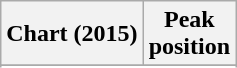<table class="wikitable sortable plainrowheaders" style="text-align:center">
<tr>
<th scope="col">Chart (2015)</th>
<th scope="col">Peak<br> position</th>
</tr>
<tr>
</tr>
<tr>
</tr>
<tr>
</tr>
</table>
